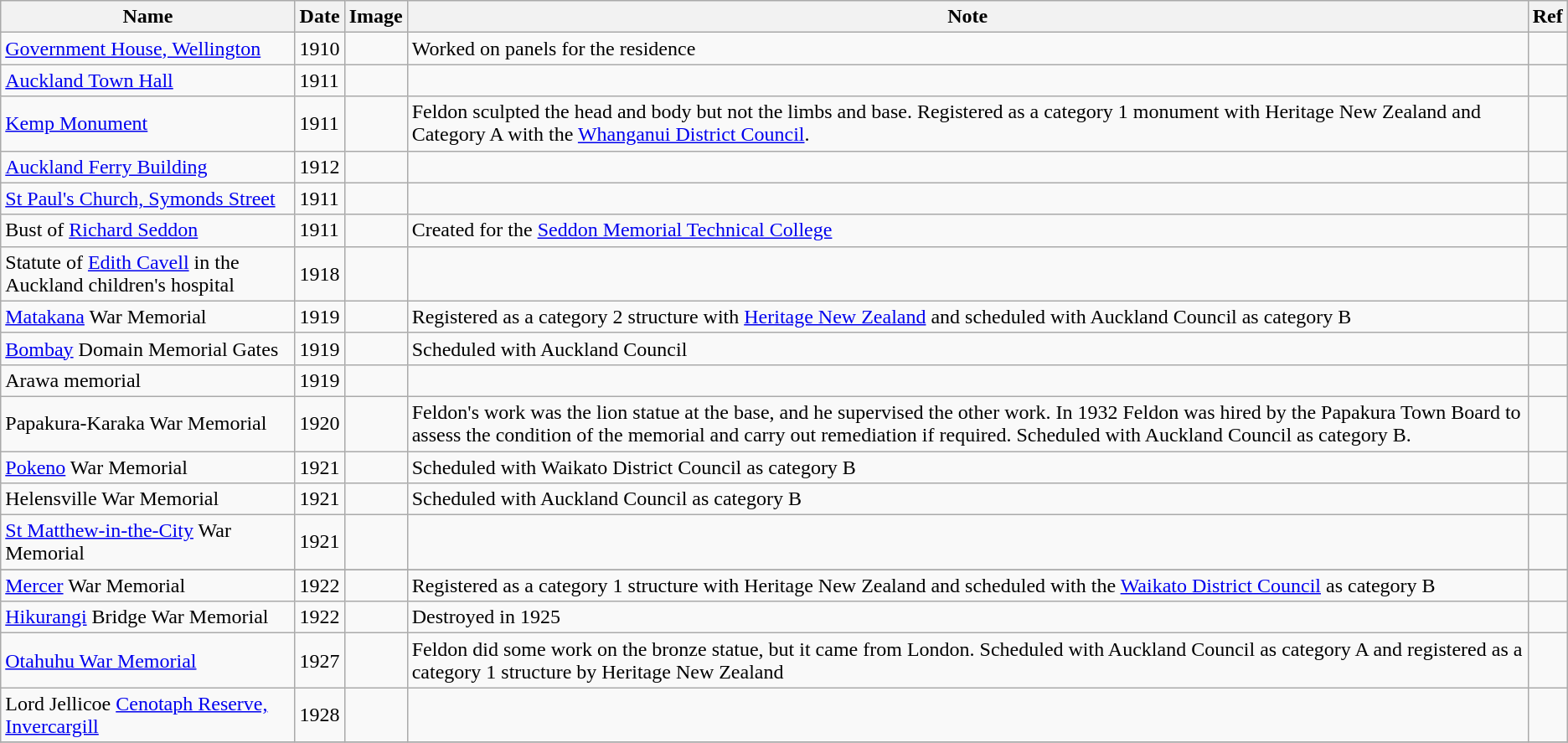<table class= "wikitable sortable">
<tr>
<th>Name</th>
<th>Date</th>
<th>Image</th>
<th>Note</th>
<th>Ref</th>
</tr>
<tr>
<td><a href='#'>Government House, Wellington</a></td>
<td>1910</td>
<td></td>
<td>Worked on panels for the residence</td>
<td></td>
</tr>
<tr>
<td><a href='#'>Auckland Town Hall</a></td>
<td>1911</td>
<td></td>
<td></td>
<td></td>
</tr>
<tr>
<td><a href='#'>Kemp Monument</a></td>
<td>1911</td>
<td></td>
<td>Feldon sculpted the head and body but not the limbs and base. Registered as a category 1 monument with Heritage New Zealand and Category A with the <a href='#'>Whanganui District Council</a>.</td>
<td></td>
</tr>
<tr>
<td><a href='#'>Auckland Ferry Building</a></td>
<td>1912</td>
<td></td>
<td></td>
<td></td>
</tr>
<tr>
<td><a href='#'>St Paul's Church, Symonds Street</a></td>
<td>1911</td>
<td></td>
<td></td>
<td></td>
</tr>
<tr>
<td>Bust of <a href='#'>Richard Seddon</a></td>
<td>1911</td>
<td></td>
<td>Created for the <a href='#'>Seddon Memorial Technical College</a></td>
<td></td>
</tr>
<tr>
<td>Statute of <a href='#'>Edith Cavell</a> in the Auckland children's hospital</td>
<td>1918</td>
<td></td>
<td></td>
<td></td>
</tr>
<tr>
<td><a href='#'>Matakana</a> War Memorial</td>
<td>1919</td>
<td></td>
<td>Registered as a category 2 structure with <a href='#'>Heritage New Zealand</a> and scheduled with Auckland Council as category B</td>
<td></td>
</tr>
<tr>
<td><a href='#'>Bombay</a> Domain Memorial Gates</td>
<td>1919</td>
<td></td>
<td>Scheduled with Auckland Council</td>
<td></td>
</tr>
<tr>
<td>Arawa memorial</td>
<td>1919</td>
<td></td>
<td></td>
<td></td>
</tr>
<tr>
<td>Papakura-Karaka War Memorial</td>
<td>1920</td>
<td></td>
<td>Feldon's work was the lion statue at the base, and he supervised the other work. In 1932 Feldon was hired by the Papakura Town Board to assess the condition of the memorial and carry out remediation if required. Scheduled with Auckland Council as category B.</td>
<td></td>
</tr>
<tr>
<td><a href='#'>Pokeno</a> War Memorial</td>
<td>1921</td>
<td></td>
<td>Scheduled with Waikato District Council as category B</td>
<td></td>
</tr>
<tr>
<td>Helensville War Memorial</td>
<td>1921</td>
<td></td>
<td>Scheduled with Auckland Council as category B</td>
<td></td>
</tr>
<tr>
<td><a href='#'>St Matthew-in-the-City</a> War Memorial</td>
<td>1921</td>
<td></td>
<td></td>
<td></td>
</tr>
<tr>
</tr>
<tr>
</tr>
<tr>
</tr>
<tr>
<td><a href='#'>Mercer</a> War Memorial</td>
<td>1922</td>
<td></td>
<td>Registered as a category 1 structure with Heritage New Zealand and scheduled with the <a href='#'>Waikato District Council</a> as category B</td>
<td></td>
</tr>
<tr>
<td><a href='#'>Hikurangi</a> Bridge War Memorial</td>
<td>1922</td>
<td></td>
<td>Destroyed in 1925</td>
<td></td>
</tr>
<tr>
<td><a href='#'>Otahuhu War Memorial</a></td>
<td>1927</td>
<td></td>
<td>Feldon did some work on the bronze statue, but it came from London. Scheduled with Auckland Council as category A and registered as a category 1 structure by Heritage New Zealand</td>
<td></td>
</tr>
<tr>
<td>Lord Jellicoe <a href='#'>Cenotaph Reserve, Invercargill</a></td>
<td>1928</td>
<td></td>
<td></td>
<td></td>
</tr>
<tr>
</tr>
</table>
